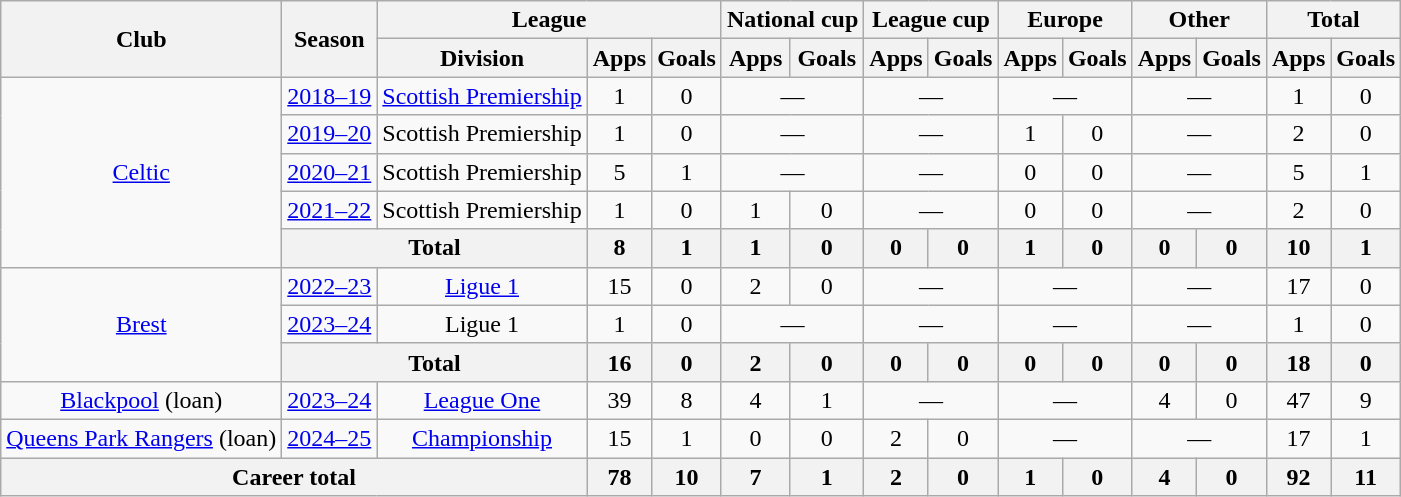<table class="wikitable" style="text-align:center">
<tr>
<th rowspan="2">Club</th>
<th rowspan="2">Season</th>
<th colspan="3">League</th>
<th colspan="2">National cup</th>
<th colspan="2">League cup</th>
<th colspan="2">Europe</th>
<th colspan="2">Other</th>
<th colspan="2">Total</th>
</tr>
<tr>
<th>Division</th>
<th>Apps</th>
<th>Goals</th>
<th>Apps</th>
<th>Goals</th>
<th>Apps</th>
<th>Goals</th>
<th>Apps</th>
<th>Goals</th>
<th>Apps</th>
<th>Goals</th>
<th>Apps</th>
<th>Goals</th>
</tr>
<tr>
<td rowspan="5"><a href='#'>Celtic</a></td>
<td><a href='#'>2018–19</a></td>
<td><a href='#'>Scottish Premiership</a></td>
<td>1</td>
<td>0</td>
<td colspan="2">—</td>
<td colspan="2">—</td>
<td colspan="2">—</td>
<td colspan="2">—</td>
<td>1</td>
<td>0</td>
</tr>
<tr>
<td><a href='#'>2019–20</a></td>
<td>Scottish Premiership</td>
<td>1</td>
<td>0</td>
<td colspan="2">—</td>
<td colspan="2">—</td>
<td>1</td>
<td>0</td>
<td colspan="2">—</td>
<td>2</td>
<td>0</td>
</tr>
<tr>
<td><a href='#'>2020–21</a></td>
<td>Scottish Premiership</td>
<td>5</td>
<td>1</td>
<td colspan="2">—</td>
<td colspan="2">—</td>
<td>0</td>
<td>0</td>
<td colspan="2">—</td>
<td>5</td>
<td>1</td>
</tr>
<tr>
<td><a href='#'>2021–22</a></td>
<td>Scottish Premiership</td>
<td>1</td>
<td>0</td>
<td>1</td>
<td>0</td>
<td colspan="2">—</td>
<td>0</td>
<td>0</td>
<td colspan="2">—</td>
<td>2</td>
<td>0</td>
</tr>
<tr>
<th colspan="2">Total</th>
<th>8</th>
<th>1</th>
<th>1</th>
<th>0</th>
<th>0</th>
<th>0</th>
<th>1</th>
<th>0</th>
<th>0</th>
<th>0</th>
<th>10</th>
<th>1</th>
</tr>
<tr>
<td rowspan="3"><a href='#'>Brest</a></td>
<td><a href='#'>2022–23</a></td>
<td><a href='#'>Ligue 1</a></td>
<td>15</td>
<td>0</td>
<td>2</td>
<td>0</td>
<td colspan="2">—</td>
<td colspan="2">—</td>
<td colspan="2">—</td>
<td>17</td>
<td>0</td>
</tr>
<tr>
<td><a href='#'>2023–24</a></td>
<td>Ligue 1</td>
<td>1</td>
<td>0</td>
<td colspan="2">—</td>
<td colspan="2">—</td>
<td colspan="2">—</td>
<td colspan="2">—</td>
<td>1</td>
<td>0</td>
</tr>
<tr>
<th colspan="2">Total</th>
<th>16</th>
<th>0</th>
<th>2</th>
<th>0</th>
<th>0</th>
<th>0</th>
<th>0</th>
<th>0</th>
<th>0</th>
<th>0</th>
<th>18</th>
<th>0</th>
</tr>
<tr>
<td><a href='#'>Blackpool</a> (loan)</td>
<td><a href='#'>2023–24</a></td>
<td><a href='#'>League One</a></td>
<td>39</td>
<td>8</td>
<td>4</td>
<td>1</td>
<td colspan="2">—</td>
<td colspan="2">—</td>
<td>4</td>
<td>0</td>
<td>47</td>
<td>9</td>
</tr>
<tr>
<td><a href='#'>Queens Park Rangers</a> (loan)</td>
<td><a href='#'>2024–25</a></td>
<td><a href='#'>Championship</a></td>
<td>15</td>
<td>1</td>
<td>0</td>
<td>0</td>
<td>2</td>
<td>0</td>
<td colspan="2">—</td>
<td colspan="2">—</td>
<td>17</td>
<td>1</td>
</tr>
<tr>
<th colspan="3">Career total</th>
<th>78</th>
<th>10</th>
<th>7</th>
<th>1</th>
<th>2</th>
<th>0</th>
<th>1</th>
<th>0</th>
<th>4</th>
<th>0</th>
<th>92</th>
<th>11</th>
</tr>
</table>
